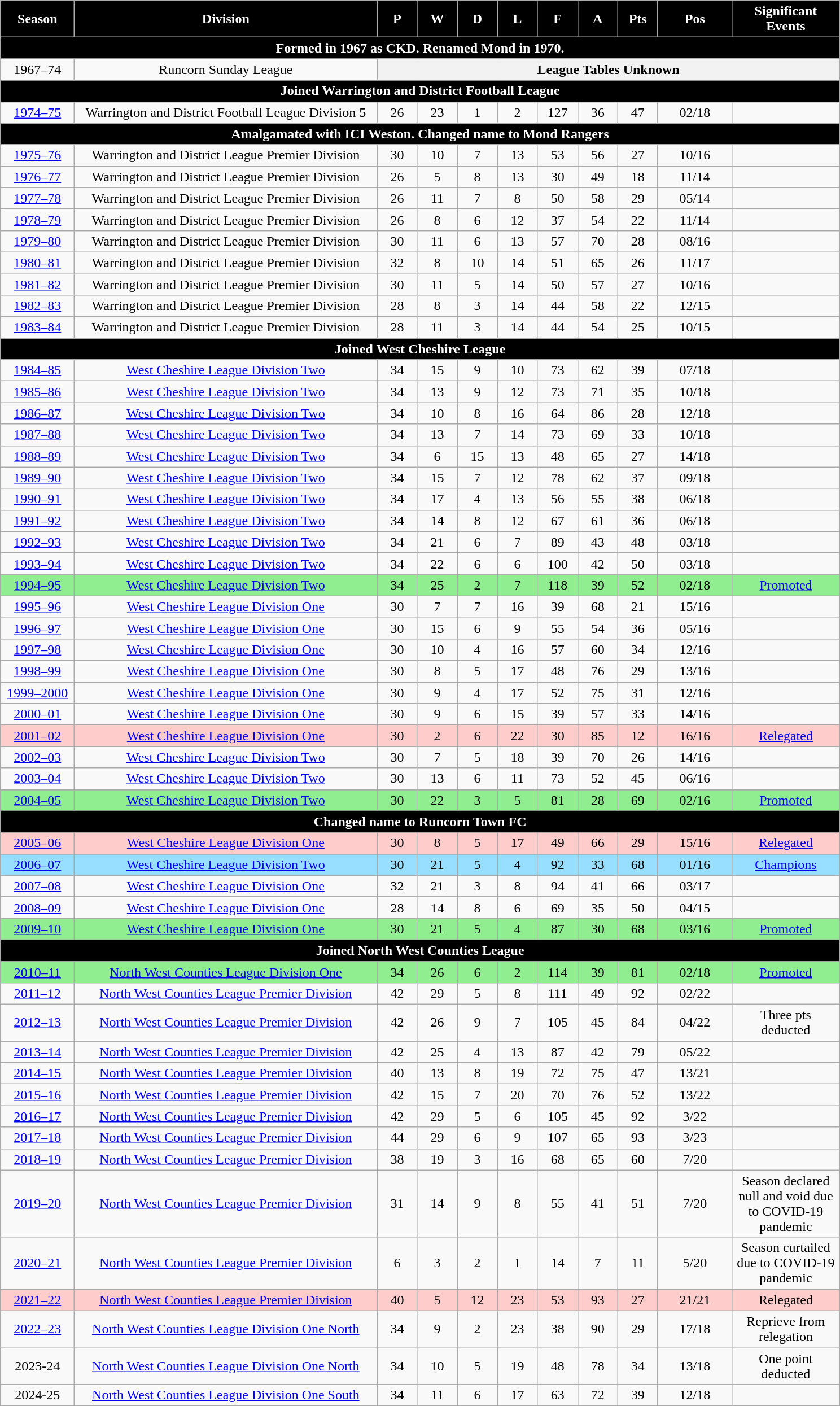<table class="wikitable" style="text-align:center">
<tr style="background: black; color: white">
<td width="80pt"><strong>Season</strong></td>
<td width="350pt"><strong>Division</strong></td>
<td width="40pt"><strong>P</strong></td>
<td width="40pt"><strong>W</strong></td>
<td width="40pt"><strong>D</strong></td>
<td width="40pt"><strong>L</strong></td>
<td width="40pt"><strong>F</strong></td>
<td width="40pt"><strong>A</strong></td>
<td width="40pt"><strong>Pts</strong></td>
<td width="80pt"><strong>Pos</strong></td>
<td width="120pt"><strong>Significant Events</strong></td>
</tr>
<tr>
<th colspan=11 style="background: black; color: white"><strong>Formed in 1967 as CKD. Renamed Mond in 1970.</strong></th>
</tr>
<tr>
<td>1967–74</td>
<td>Runcorn Sunday League</td>
<th colspan=9>League Tables Unknown</th>
</tr>
<tr>
</tr>
<tr style="background: black; color: white">
<th colspan=11 style="background: black; color: white"><strong>Joined Warrington and District Football League</strong></th>
</tr>
<tr>
<td><a href='#'>1974–75</a></td>
<td>Warrington and District Football League Division 5</td>
<td>26</td>
<td>23</td>
<td>1</td>
<td>2</td>
<td>127</td>
<td>36</td>
<td>47</td>
<td>02/18</td>
<td></td>
</tr>
<tr>
<th colspan=11 style="background: black; color: white"><strong>Amalgamated with ICI Weston. Changed name to Mond Rangers</strong></th>
</tr>
<tr>
<td><a href='#'>1975–76</a></td>
<td>Warrington and District League Premier Division</td>
<td>30</td>
<td>10</td>
<td>7</td>
<td>13</td>
<td>53</td>
<td>56</td>
<td>27</td>
<td>10/16</td>
<td></td>
</tr>
<tr>
<td><a href='#'>1976–77</a></td>
<td>Warrington and District League Premier Division</td>
<td>26</td>
<td>5</td>
<td>8</td>
<td>13</td>
<td>30</td>
<td>49</td>
<td>18</td>
<td>11/14</td>
<td></td>
</tr>
<tr>
<td><a href='#'>1977–78</a></td>
<td>Warrington and District League Premier Division</td>
<td>26</td>
<td>11</td>
<td>7</td>
<td>8</td>
<td>50</td>
<td>58</td>
<td>29</td>
<td>05/14</td>
<td></td>
</tr>
<tr>
<td><a href='#'>1978–79</a></td>
<td>Warrington and District League Premier Division</td>
<td>26</td>
<td>8</td>
<td>6</td>
<td>12</td>
<td>37</td>
<td>54</td>
<td>22</td>
<td>11/14</td>
<td></td>
</tr>
<tr>
<td><a href='#'>1979–80</a></td>
<td>Warrington and District League Premier Division</td>
<td>30</td>
<td>11</td>
<td>6</td>
<td>13</td>
<td>57</td>
<td>70</td>
<td>28</td>
<td>08/16</td>
<td></td>
</tr>
<tr>
<td><a href='#'>1980–81</a></td>
<td>Warrington and District League Premier Division</td>
<td>32</td>
<td>8</td>
<td>10</td>
<td>14</td>
<td>51</td>
<td>65</td>
<td>26</td>
<td>11/17</td>
<td></td>
</tr>
<tr>
<td><a href='#'>1981–82</a></td>
<td>Warrington and District League Premier Division</td>
<td>30</td>
<td>11</td>
<td>5</td>
<td>14</td>
<td>50</td>
<td>57</td>
<td>27</td>
<td>10/16</td>
<td></td>
</tr>
<tr>
<td><a href='#'>1982–83</a></td>
<td>Warrington and District League Premier Division</td>
<td>28</td>
<td>8</td>
<td>3</td>
<td>14</td>
<td>44</td>
<td>58</td>
<td>22</td>
<td>12/15</td>
<td></td>
</tr>
<tr>
<td><a href='#'>1983–84</a></td>
<td>Warrington and District League Premier Division</td>
<td>28</td>
<td>11</td>
<td>3</td>
<td>14</td>
<td>44</td>
<td>54</td>
<td>25</td>
<td>10/15</td>
<td></td>
</tr>
<tr>
<th colspan=11 style="background: black; color: white"><strong>Joined West Cheshire League</strong></th>
</tr>
<tr>
<td><a href='#'>1984–85</a></td>
<td><a href='#'>West Cheshire League Division Two</a></td>
<td>34</td>
<td>15</td>
<td>9</td>
<td>10</td>
<td>73</td>
<td>62</td>
<td>39</td>
<td>07/18</td>
<td></td>
</tr>
<tr>
<td><a href='#'>1985–86</a></td>
<td><a href='#'>West Cheshire League Division Two</a></td>
<td>34</td>
<td>13</td>
<td>9</td>
<td>12</td>
<td>73</td>
<td>71</td>
<td>35</td>
<td>10/18</td>
<td></td>
</tr>
<tr>
<td><a href='#'>1986–87</a></td>
<td><a href='#'>West Cheshire League Division Two</a></td>
<td>34</td>
<td>10</td>
<td>8</td>
<td>16</td>
<td>64</td>
<td>86</td>
<td>28</td>
<td>12/18</td>
<td></td>
</tr>
<tr>
<td><a href='#'>1987–88</a></td>
<td><a href='#'>West Cheshire League Division Two</a></td>
<td>34</td>
<td>13</td>
<td>7</td>
<td>14</td>
<td>73</td>
<td>69</td>
<td>33</td>
<td>10/18</td>
<td></td>
</tr>
<tr>
<td><a href='#'>1988–89</a></td>
<td><a href='#'>West Cheshire League Division Two</a></td>
<td>34</td>
<td>6</td>
<td>15</td>
<td>13</td>
<td>48</td>
<td>65</td>
<td>27</td>
<td>14/18</td>
<td></td>
</tr>
<tr>
<td><a href='#'>1989–90</a></td>
<td><a href='#'>West Cheshire League Division Two</a></td>
<td>34</td>
<td>15</td>
<td>7</td>
<td>12</td>
<td>78</td>
<td>62</td>
<td>37</td>
<td>09/18</td>
<td></td>
</tr>
<tr>
<td><a href='#'>1990–91</a></td>
<td><a href='#'>West Cheshire League Division Two</a></td>
<td>34</td>
<td>17</td>
<td>4</td>
<td>13</td>
<td>56</td>
<td>55</td>
<td>38</td>
<td>06/18</td>
<td></td>
</tr>
<tr>
<td><a href='#'>1991–92</a></td>
<td><a href='#'>West Cheshire League Division Two</a></td>
<td>34</td>
<td>14</td>
<td>8</td>
<td>12</td>
<td>67</td>
<td>61</td>
<td>36</td>
<td>06/18</td>
<td></td>
</tr>
<tr>
<td><a href='#'>1992–93</a></td>
<td><a href='#'>West Cheshire League Division Two</a></td>
<td>34</td>
<td>21</td>
<td>6</td>
<td>7</td>
<td>89</td>
<td>43</td>
<td>48</td>
<td>03/18</td>
<td></td>
</tr>
<tr>
<td><a href='#'>1993–94</a></td>
<td><a href='#'>West Cheshire League Division Two</a></td>
<td>34</td>
<td>22</td>
<td>6</td>
<td>6</td>
<td>100</td>
<td>42</td>
<td>50</td>
<td>03/18</td>
<td></td>
</tr>
<tr>
</tr>
<tr style="background: #90EE90;">
<td><a href='#'>1994–95</a></td>
<td><a href='#'>West Cheshire League Division Two</a></td>
<td>34</td>
<td>25</td>
<td>2</td>
<td>7</td>
<td>118</td>
<td>39</td>
<td>52</td>
<td>02/18</td>
<td><a href='#'>Promoted</a></td>
</tr>
<tr>
<td><a href='#'>1995–96</a></td>
<td><a href='#'>West Cheshire League Division One</a></td>
<td>30</td>
<td>7</td>
<td>7</td>
<td>16</td>
<td>39</td>
<td>68</td>
<td>21</td>
<td>15/16</td>
<td></td>
</tr>
<tr>
<td><a href='#'>1996–97</a></td>
<td><a href='#'>West Cheshire League Division One</a></td>
<td>30</td>
<td>15</td>
<td>6</td>
<td>9</td>
<td>55</td>
<td>54</td>
<td>36</td>
<td>05/16</td>
</tr>
<tr>
<td><a href='#'>1997–98</a></td>
<td><a href='#'>West Cheshire League Division One</a></td>
<td>30</td>
<td>10</td>
<td>4</td>
<td>16</td>
<td>57</td>
<td>60</td>
<td>34</td>
<td>12/16</td>
<td></td>
</tr>
<tr>
<td><a href='#'>1998–99</a></td>
<td><a href='#'>West Cheshire League Division One</a></td>
<td>30</td>
<td>8</td>
<td>5</td>
<td>17</td>
<td>48</td>
<td>76</td>
<td>29</td>
<td>13/16</td>
<td></td>
</tr>
<tr>
<td><a href='#'>1999–2000</a></td>
<td><a href='#'>West Cheshire League Division One</a></td>
<td>30</td>
<td>9</td>
<td>4</td>
<td>17</td>
<td>52</td>
<td>75</td>
<td>31</td>
<td>12/16</td>
<td></td>
</tr>
<tr>
<td><a href='#'>2000–01</a></td>
<td><a href='#'>West Cheshire League Division One</a></td>
<td>30</td>
<td>9</td>
<td>6</td>
<td>15</td>
<td>39</td>
<td>57</td>
<td>33</td>
<td>14/16</td>
<td></td>
</tr>
<tr>
</tr>
<tr style="background: #ffcccc;">
<td><a href='#'>2001–02</a></td>
<td><a href='#'>West Cheshire League Division One</a></td>
<td>30</td>
<td>2</td>
<td>6</td>
<td>22</td>
<td>30</td>
<td>85</td>
<td>12</td>
<td>16/16</td>
<td><a href='#'>Relegated</a></td>
</tr>
<tr>
<td><a href='#'>2002–03</a></td>
<td><a href='#'>West Cheshire League Division Two</a></td>
<td>30</td>
<td>7</td>
<td>5</td>
<td>18</td>
<td>39</td>
<td>70</td>
<td>26</td>
<td>14/16</td>
<td></td>
</tr>
<tr>
<td><a href='#'>2003–04</a></td>
<td><a href='#'>West Cheshire League Division Two</a></td>
<td>30</td>
<td>13</td>
<td>6</td>
<td>11</td>
<td>73</td>
<td>52</td>
<td>45</td>
<td>06/16</td>
<td></td>
</tr>
<tr>
</tr>
<tr style="background: #90EE90;">
<td><a href='#'>2004–05</a></td>
<td><a href='#'>West Cheshire League Division Two</a></td>
<td>30</td>
<td>22</td>
<td>3</td>
<td>5</td>
<td>81</td>
<td>28</td>
<td>69</td>
<td>02/16</td>
<td><a href='#'>Promoted</a></td>
</tr>
<tr>
<th colspan=11 style="background: black; color: white"><strong>Changed name to Runcorn Town FC</strong></th>
</tr>
<tr>
</tr>
<tr style="background: #ffcccc;">
<td><a href='#'>2005–06</a></td>
<td><a href='#'>West Cheshire League Division One</a></td>
<td>30</td>
<td>8</td>
<td>5</td>
<td>17</td>
<td>49</td>
<td>66</td>
<td>29</td>
<td>15/16</td>
<td><a href='#'>Relegated</a></td>
</tr>
<tr>
</tr>
<tr style="background: #97DEFF;">
<td><a href='#'>2006–07</a></td>
<td><a href='#'>West Cheshire League Division Two</a></td>
<td>30</td>
<td>21</td>
<td>5</td>
<td>4</td>
<td>92</td>
<td>33</td>
<td>68</td>
<td>01/16</td>
<td><a href='#'>Champions</a></td>
</tr>
<tr>
<td><a href='#'>2007–08</a></td>
<td><a href='#'>West Cheshire League Division One</a></td>
<td>32</td>
<td>21</td>
<td>3</td>
<td>8</td>
<td>94</td>
<td>41</td>
<td>66</td>
<td>03/17</td>
<td></td>
</tr>
<tr>
<td><a href='#'>2008–09</a></td>
<td><a href='#'>West Cheshire League Division One</a></td>
<td>28</td>
<td>14</td>
<td>8</td>
<td>6</td>
<td>69</td>
<td>35</td>
<td>50</td>
<td>04/15</td>
<td></td>
</tr>
<tr style="background: #90EE90;">
<td><a href='#'>2009–10</a></td>
<td><a href='#'>West Cheshire League Division One</a></td>
<td>30</td>
<td>21</td>
<td>5</td>
<td>4</td>
<td>87</td>
<td>30</td>
<td>68</td>
<td>03/16</td>
<td><a href='#'>Promoted</a></td>
</tr>
<tr>
<th colspan=11 style="background: black; color: white"><strong>Joined North West Counties League</strong></th>
</tr>
<tr>
</tr>
<tr style="background: #90EE90;">
<td><a href='#'>2010–11</a></td>
<td><a href='#'>North West Counties League Division One</a></td>
<td>34</td>
<td>26</td>
<td>6</td>
<td>2</td>
<td>114</td>
<td>39</td>
<td>81</td>
<td>02/18</td>
<td><a href='#'>Promoted</a></td>
</tr>
<tr>
<td><a href='#'>2011–12</a></td>
<td><a href='#'>North West Counties League Premier Division</a></td>
<td>42</td>
<td>29</td>
<td>5</td>
<td>8</td>
<td>111</td>
<td>49</td>
<td>92</td>
<td>02/22</td>
<td></td>
</tr>
<tr>
<td><a href='#'>2012–13</a></td>
<td><a href='#'>North West Counties League Premier Division</a></td>
<td>42</td>
<td>26</td>
<td>9</td>
<td>7</td>
<td>105</td>
<td>45</td>
<td>84</td>
<td>04/22</td>
<td>Three pts deducted</td>
</tr>
<tr>
<td><a href='#'>2013–14</a></td>
<td><a href='#'>North West Counties League Premier Division</a></td>
<td>42</td>
<td>25</td>
<td>4</td>
<td>13</td>
<td>87</td>
<td>42</td>
<td>79</td>
<td>05/22</td>
<td></td>
</tr>
<tr>
<td><a href='#'>2014–15</a></td>
<td><a href='#'>North West Counties League Premier Division</a></td>
<td>40</td>
<td>13</td>
<td>8</td>
<td>19</td>
<td>72</td>
<td>75</td>
<td>47</td>
<td>13/21</td>
<td></td>
</tr>
<tr>
<td><a href='#'>2015–16</a></td>
<td><a href='#'>North West Counties League Premier Division</a></td>
<td>42</td>
<td>15</td>
<td>7</td>
<td>20</td>
<td>70</td>
<td>76</td>
<td>52</td>
<td>13/22</td>
<td></td>
</tr>
<tr>
<td><a href='#'>2016–17</a></td>
<td><a href='#'>North West Counties League Premier Division</a></td>
<td>42</td>
<td>29</td>
<td>5</td>
<td>6</td>
<td>105</td>
<td>45</td>
<td>92</td>
<td>3/22</td>
<td></td>
</tr>
<tr>
<td><a href='#'>2017–18</a></td>
<td><a href='#'>North West Counties League Premier Division</a></td>
<td>44</td>
<td>29</td>
<td>6</td>
<td>9</td>
<td>107</td>
<td>65</td>
<td>93</td>
<td>3/23</td>
<td></td>
</tr>
<tr>
<td><a href='#'>2018–19</a></td>
<td><a href='#'>North West Counties League Premier Division</a></td>
<td>38</td>
<td>19</td>
<td>3</td>
<td>16</td>
<td>68</td>
<td>65</td>
<td>60</td>
<td>7/20</td>
<td></td>
</tr>
<tr>
<td><a href='#'>2019–20</a></td>
<td><a href='#'>North West Counties League Premier Division</a></td>
<td>31</td>
<td>14</td>
<td>9</td>
<td>8</td>
<td>55</td>
<td>41</td>
<td>51</td>
<td>7/20</td>
<td>Season declared null and void due to COVID-19 pandemic</td>
</tr>
<tr>
<td><a href='#'>2020–21</a></td>
<td><a href='#'>North West Counties League Premier Division</a></td>
<td>6</td>
<td>3</td>
<td>2</td>
<td>1</td>
<td>14</td>
<td>7</td>
<td>11</td>
<td>5/20</td>
<td>Season curtailed due to COVID-19 pandemic</td>
</tr>
<tr>
</tr>
<tr style="background: #ffcccc;">
<td><a href='#'>2021–22</a></td>
<td><a href='#'>North West Counties League Premier Division</a></td>
<td>40</td>
<td>5</td>
<td>12</td>
<td>23</td>
<td>53</td>
<td>93</td>
<td>27</td>
<td>21/21</td>
<td>Relegated</td>
</tr>
<tr>
<td><a href='#'>2022–23</a></td>
<td><a href='#'>North West Counties League Division One North</a></td>
<td>34</td>
<td>9</td>
<td>2</td>
<td>23</td>
<td>38</td>
<td>90</td>
<td>29</td>
<td>17/18</td>
<td>Reprieve from relegation</td>
</tr>
<tr>
<td>2023-24</td>
<td><a href='#'>North West Counties League Division One North</a></td>
<td>34</td>
<td>10</td>
<td>5</td>
<td>19</td>
<td>48</td>
<td>78</td>
<td>34</td>
<td>13/18</td>
<td>One point deducted</td>
</tr>
<tr>
<td>2024-25</td>
<td><a href='#'>North West Counties League Division One South</a></td>
<td>34</td>
<td>11</td>
<td>6</td>
<td>17</td>
<td>63</td>
<td>72</td>
<td>39</td>
<td>12/18</td>
<td></td>
</tr>
</table>
